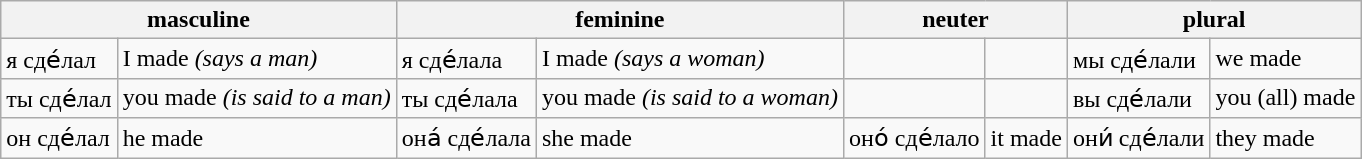<table class="wikitable">
<tr>
<th colspan="2">masculine</th>
<th colspan="2">feminine</th>
<th colspan="2">neuter</th>
<th colspan="2">plural</th>
</tr>
<tr>
<td>я сде́ла<span>л</span></td>
<td>I made <em>(says a man)</em></td>
<td>я сде́ла<span>ла</span></td>
<td>I made <em>(says a woman)</em></td>
<td></td>
<td></td>
<td>мы сде́ла<span>ли</span></td>
<td>we made</td>
</tr>
<tr>
<td>ты сде́ла<span>л</span></td>
<td>you made <em>(is said to a man)</em></td>
<td>ты сде́ла<span>ла</span></td>
<td>you made <em>(is said to a woman)</em></td>
<td></td>
<td></td>
<td>вы сде́ла<span>ли</span></td>
<td>you (all) made</td>
</tr>
<tr>
<td>он сде́ла<span>л</span></td>
<td>he made</td>
<td>она́ сде́ла<span>ла</span></td>
<td>she made</td>
<td>оно́ сде́ла<span>ло</span></td>
<td>it made</td>
<td>они́ сде́ла<span>ли</span></td>
<td>they made</td>
</tr>
</table>
